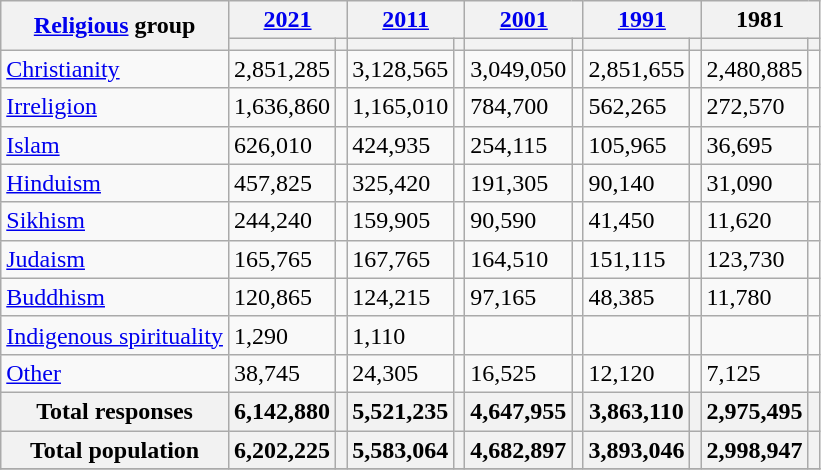<table class="wikitable collapsible sortable">
<tr>
<th rowspan="2"><a href='#'>Religious</a> group</th>
<th colspan="2"><a href='#'>2021</a></th>
<th colspan="2"><a href='#'>2011</a></th>
<th colspan="2"><a href='#'>2001</a></th>
<th colspan="2"><a href='#'>1991</a></th>
<th colspan="2">1981</th>
</tr>
<tr>
<th><a href='#'></a></th>
<th></th>
<th></th>
<th></th>
<th></th>
<th></th>
<th></th>
<th></th>
<th></th>
<th></th>
</tr>
<tr>
<td><a href='#'>Christianity</a> </td>
<td>2,851,285</td>
<td></td>
<td>3,128,565</td>
<td></td>
<td>3,049,050</td>
<td></td>
<td>2,851,655</td>
<td></td>
<td>2,480,885</td>
<td></td>
</tr>
<tr>
<td><a href='#'>Irreligion</a></td>
<td>1,636,860</td>
<td></td>
<td>1,165,010</td>
<td></td>
<td>784,700</td>
<td></td>
<td>562,265</td>
<td></td>
<td>272,570</td>
<td></td>
</tr>
<tr>
<td><a href='#'>Islam</a> </td>
<td>626,010</td>
<td></td>
<td>424,935</td>
<td></td>
<td>254,115</td>
<td></td>
<td>105,965</td>
<td></td>
<td>36,695</td>
<td></td>
</tr>
<tr>
<td><a href='#'>Hinduism</a> </td>
<td>457,825</td>
<td></td>
<td>325,420</td>
<td></td>
<td>191,305</td>
<td></td>
<td>90,140</td>
<td></td>
<td>31,090</td>
<td></td>
</tr>
<tr>
<td><a href='#'>Sikhism</a> </td>
<td>244,240</td>
<td></td>
<td>159,905</td>
<td></td>
<td>90,590</td>
<td></td>
<td>41,450</td>
<td></td>
<td>11,620</td>
<td></td>
</tr>
<tr>
<td><a href='#'>Judaism</a> </td>
<td>165,765</td>
<td></td>
<td>167,765</td>
<td></td>
<td>164,510</td>
<td></td>
<td>151,115</td>
<td></td>
<td>123,730</td>
<td></td>
</tr>
<tr>
<td><a href='#'>Buddhism</a> </td>
<td>120,865</td>
<td></td>
<td>124,215</td>
<td></td>
<td>97,165</td>
<td></td>
<td>48,385</td>
<td></td>
<td>11,780</td>
<td></td>
</tr>
<tr>
<td><a href='#'>Indigenous spirituality</a></td>
<td>1,290</td>
<td></td>
<td>1,110</td>
<td></td>
<td></td>
<td></td>
<td></td>
<td></td>
<td></td>
<td></td>
</tr>
<tr>
<td><a href='#'>Other</a></td>
<td>38,745</td>
<td></td>
<td>24,305</td>
<td></td>
<td>16,525</td>
<td></td>
<td>12,120</td>
<td></td>
<td>7,125</td>
<td></td>
</tr>
<tr>
<th>Total responses</th>
<th>6,142,880</th>
<th></th>
<th>5,521,235</th>
<th></th>
<th>4,647,955</th>
<th></th>
<th>3,863,110</th>
<th></th>
<th>2,975,495</th>
<th></th>
</tr>
<tr class="sortbottom">
<th>Total population</th>
<th>6,202,225</th>
<th></th>
<th>5,583,064</th>
<th></th>
<th>4,682,897</th>
<th></th>
<th>3,893,046</th>
<th></th>
<th>2,998,947</th>
<th></th>
</tr>
<tr class="sortbottom">
</tr>
</table>
